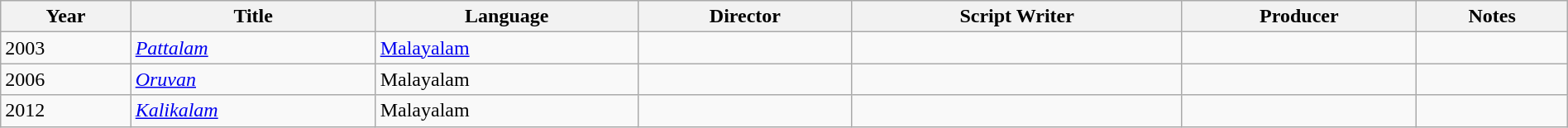<table class="wikitable" style="width:100%;">
<tr>
<th>Year</th>
<th>Title</th>
<th>Language</th>
<th>Director</th>
<th>Script Writer</th>
<th>Producer</th>
<th>Notes</th>
</tr>
<tr>
<td>2003</td>
<td><em><a href='#'>Pattalam</a></em></td>
<td><a href='#'>Malayalam</a></td>
<td></td>
<td></td>
<td></td>
<td></td>
</tr>
<tr>
<td>2006</td>
<td><em><a href='#'>Oruvan</a></em></td>
<td>Malayalam</td>
<td></td>
<td></td>
<td></td>
<td></td>
</tr>
<tr>
<td>2012</td>
<td><em><a href='#'>Kalikalam</a></em></td>
<td>Malayalam</td>
<td></td>
<td></td>
<td></td>
<td></td>
</tr>
</table>
